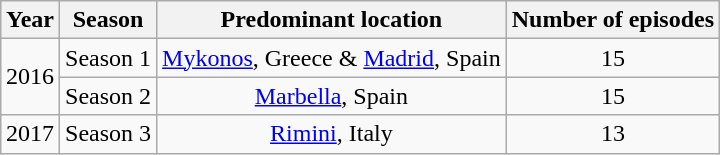<table class="wikitable" style="text-align:center; margin:auto">
<tr>
<th>Year</th>
<th>Season</th>
<th>Predominant location</th>
<th>Number of episodes</th>
</tr>
<tr>
<td rowspan="2">2016</td>
<td>Season 1</td>
<td><a href='#'>Mykonos</a>, Greece & <a href='#'>Madrid</a>, Spain</td>
<td>15</td>
</tr>
<tr>
<td>Season 2</td>
<td><a href='#'>Marbella</a>, Spain</td>
<td>15</td>
</tr>
<tr>
<td>2017</td>
<td>Season 3</td>
<td><a href='#'>Rimini</a>, Italy</td>
<td>13</td>
</tr>
</table>
